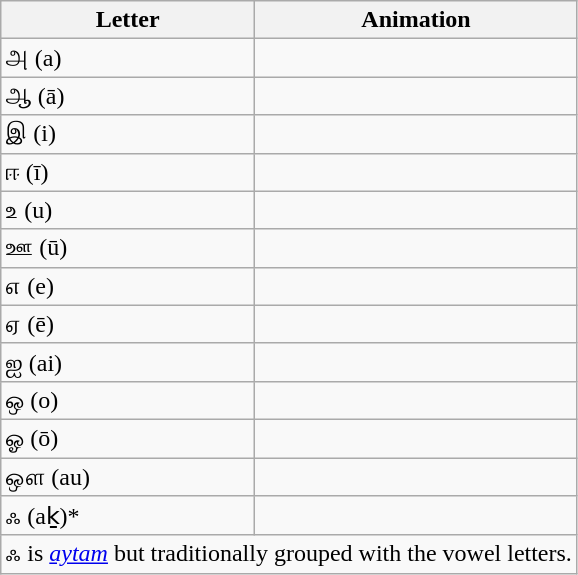<table class="wikitable mw-collapsible mw-collapsed">
<tr>
<th>Letter</th>
<th>Animation</th>
</tr>
<tr>
<td><span>அ (a)</span></td>
<td></td>
</tr>
<tr>
<td><span>ஆ (ā)</span></td>
<td></td>
</tr>
<tr>
<td><span>இ (i)</span></td>
<td></td>
</tr>
<tr>
<td><span>ஈ (ī)</span></td>
<td></td>
</tr>
<tr>
<td><span>உ (u)</span></td>
<td></td>
</tr>
<tr>
<td><span>ஊ (ū)</span></td>
<td></td>
</tr>
<tr>
<td><span>எ (e)</span></td>
<td></td>
</tr>
<tr>
<td><span>ஏ (ē)</span></td>
<td></td>
</tr>
<tr>
<td><span>ஐ (ai)</span></td>
<td></td>
</tr>
<tr>
<td><span>ஒ (o)</span></td>
<td></td>
</tr>
<tr>
<td><span>ஓ (ō)</span></td>
<td></td>
</tr>
<tr>
<td><span>ஔ (au)</span></td>
<td></td>
</tr>
<tr>
<td><span>ஃ (aḵ)*</span></td>
<td></td>
</tr>
<tr>
<td colspan="2">ஃ is <em><a href='#'>aytam</a></em> but traditionally grouped with the vowel letters.</td>
</tr>
</table>
